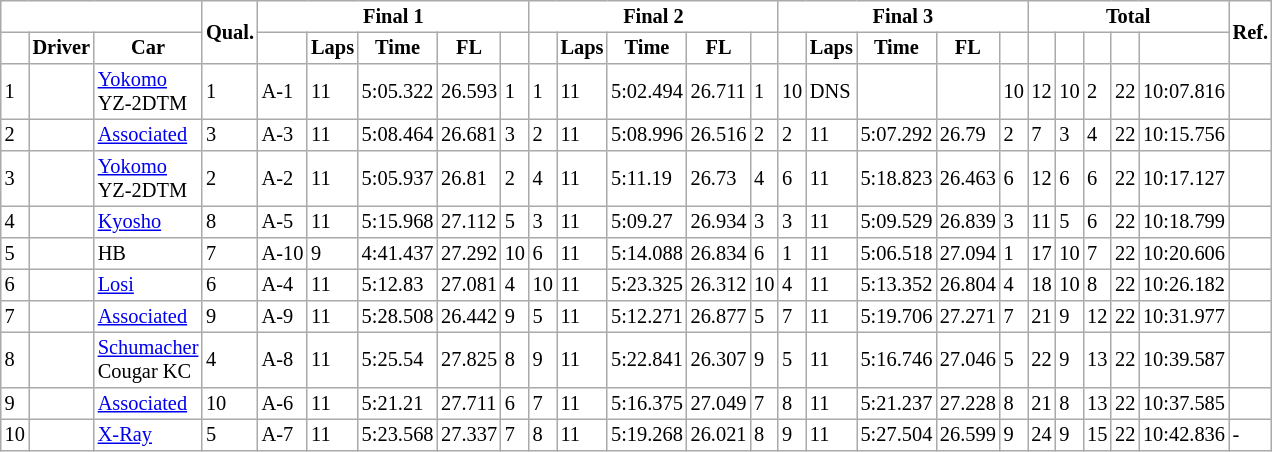<table border="2" cellpadding="2" cellspacing="0" style="margin:0 1em 0 0; border:1px #aaa solid; border-collapse:collapse; font-size:85%;">
<tr>
<th colspan="3"></th>
<th rowspan="2" style="text-align:center;">Qual.</th>
<th colspan="5" style="text-align:center;">Final 1</th>
<th colspan="5" style="text-align:center;">Final 2</th>
<th colspan="5" style="text-align:center;">Final 3</th>
<th colspan="5" style="text-align:center;">Total</th>
<th rowspan="2" style="text-align:center;">Ref.</th>
</tr>
<tr>
<th style="text-align:center;"></th>
<th style="text-align:center;">Driver</th>
<th style="text-align:center;">Car</th>
<th style="text-align:center;"></th>
<th style="text-align:center;">Laps</th>
<th style="text-align:center;">Time</th>
<th style="text-align:center;">FL</th>
<th style="text-align:center;"></th>
<th style="text-align:center;"></th>
<th style="text-align:center;">Laps</th>
<th style="text-align:center;">Time</th>
<th style="text-align:center;">FL</th>
<th style="text-align:center;"></th>
<th style="text-align:center;"></th>
<th style="text-align:center;">Laps</th>
<th style="text-align:center;">Time</th>
<th style="text-align:center;">FL</th>
<th style="text-align:center;"></th>
<th style="text-align:center;"></th>
<th style="text-align:center;"></th>
<th style="text-align:center;"></th>
<th style="text-align:center;"></th>
<th style="text-align:center;"></th>
</tr>
<tr>
<td>1</td>
<td></td>
<td><a href='#'>Yokomo</a><br> YZ-2DTM</td>
<td>1</td>
<td>A-1</td>
<td>11</td>
<td>5:05.322</td>
<td>26.593</td>
<td>1</td>
<td>1</td>
<td>11</td>
<td>5:02.494</td>
<td>26.711</td>
<td>1</td>
<td>10</td>
<td>DNS</td>
<td></td>
<td></td>
<td>10</td>
<td>12</td>
<td>10</td>
<td>2</td>
<td>22</td>
<td>10:07.816</td>
<td><br>



</td>
</tr>
<tr>
<td>2</td>
<td></td>
<td><a href='#'>Associated</a></td>
<td>3</td>
<td>A-3</td>
<td>11</td>
<td>5:08.464</td>
<td>26.681</td>
<td>3</td>
<td>2</td>
<td>11</td>
<td>5:08.996</td>
<td>26.516</td>
<td>2</td>
<td>2</td>
<td>11</td>
<td>5:07.292</td>
<td>26.79</td>
<td>2</td>
<td>7</td>
<td>3</td>
<td>4</td>
<td>22</td>
<td>10:15.756</td>
<td></td>
</tr>
<tr>
<td>3</td>
<td></td>
<td><a href='#'>Yokomo</a><br> YZ-2DTM</td>
<td>2</td>
<td>A-2</td>
<td>11</td>
<td>5:05.937</td>
<td>26.81</td>
<td>2</td>
<td>4</td>
<td>11</td>
<td>5:11.19</td>
<td>26.73</td>
<td>4</td>
<td>6</td>
<td>11</td>
<td>5:18.823</td>
<td>26.463</td>
<td>6</td>
<td>12</td>
<td>6</td>
<td>6</td>
<td>22</td>
<td>10:17.127</td>
<td></td>
</tr>
<tr>
<td>4</td>
<td></td>
<td><a href='#'>Kyosho</a></td>
<td>8</td>
<td>A-5</td>
<td>11</td>
<td>5:15.968</td>
<td>27.112</td>
<td>5</td>
<td>3</td>
<td>11</td>
<td>5:09.27</td>
<td>26.934</td>
<td>3</td>
<td>3</td>
<td>11</td>
<td>5:09.529</td>
<td>26.839</td>
<td>3</td>
<td>11</td>
<td>5</td>
<td>6</td>
<td>22</td>
<td>10:18.799</td>
<td></td>
</tr>
<tr>
<td>5</td>
<td></td>
<td>HB</td>
<td>7</td>
<td>A-10</td>
<td>9</td>
<td>4:41.437</td>
<td>27.292</td>
<td>10</td>
<td>6</td>
<td>11</td>
<td>5:14.088</td>
<td>26.834</td>
<td>6</td>
<td>1</td>
<td>11</td>
<td>5:06.518</td>
<td>27.094</td>
<td>1</td>
<td>17</td>
<td>10</td>
<td>7</td>
<td>22</td>
<td>10:20.606</td>
<td></td>
</tr>
<tr>
<td>6</td>
<td></td>
<td><a href='#'>Losi</a></td>
<td>6</td>
<td>A-4</td>
<td>11</td>
<td>5:12.83</td>
<td>27.081</td>
<td>4</td>
<td>10</td>
<td>11</td>
<td>5:23.325</td>
<td>26.312</td>
<td>10</td>
<td>4</td>
<td>11</td>
<td>5:13.352</td>
<td>26.804</td>
<td>4</td>
<td>18</td>
<td>10</td>
<td>8</td>
<td>22</td>
<td>10:26.182</td>
<td></td>
</tr>
<tr>
<td>7</td>
<td></td>
<td><a href='#'>Associated</a></td>
<td>9</td>
<td>A-9</td>
<td>11</td>
<td>5:28.508</td>
<td>26.442</td>
<td>9</td>
<td>5</td>
<td>11</td>
<td>5:12.271</td>
<td>26.877</td>
<td>5</td>
<td>7</td>
<td>11</td>
<td>5:19.706</td>
<td>27.271</td>
<td>7</td>
<td>21</td>
<td>9</td>
<td>12</td>
<td>22</td>
<td>10:31.977</td>
<td></td>
</tr>
<tr>
<td>8</td>
<td></td>
<td><a href='#'>Schumacher</a><br> Cougar KC</td>
<td>4</td>
<td>A-8</td>
<td>11</td>
<td>5:25.54</td>
<td>27.825</td>
<td>8</td>
<td>9</td>
<td>11</td>
<td>5:22.841</td>
<td>26.307</td>
<td>9</td>
<td>5</td>
<td>11</td>
<td>5:16.746</td>
<td>27.046</td>
<td>5</td>
<td>22</td>
<td>9</td>
<td>13</td>
<td>22</td>
<td>10:39.587</td>
<td></td>
</tr>
<tr>
<td>9</td>
<td></td>
<td><a href='#'>Associated</a></td>
<td>10</td>
<td>A-6</td>
<td>11</td>
<td>5:21.21</td>
<td>27.711</td>
<td>6</td>
<td>7</td>
<td>11</td>
<td>5:16.375</td>
<td>27.049</td>
<td>7</td>
<td>8</td>
<td>11</td>
<td>5:21.237</td>
<td>27.228</td>
<td>8</td>
<td>21</td>
<td>8</td>
<td>13</td>
<td>22</td>
<td>10:37.585</td>
<td></td>
</tr>
<tr>
<td>10</td>
<td></td>
<td><a href='#'>X-Ray</a></td>
<td>5</td>
<td>A-7</td>
<td>11</td>
<td>5:23.568</td>
<td>27.337</td>
<td>7</td>
<td>8</td>
<td>11</td>
<td>5:19.268</td>
<td>26.021</td>
<td>8</td>
<td>9</td>
<td>11</td>
<td>5:27.504</td>
<td>26.599</td>
<td>9</td>
<td>24</td>
<td>9</td>
<td>15</td>
<td>22</td>
<td>10:42.836</td>
<td>-</td>
</tr>
</table>
